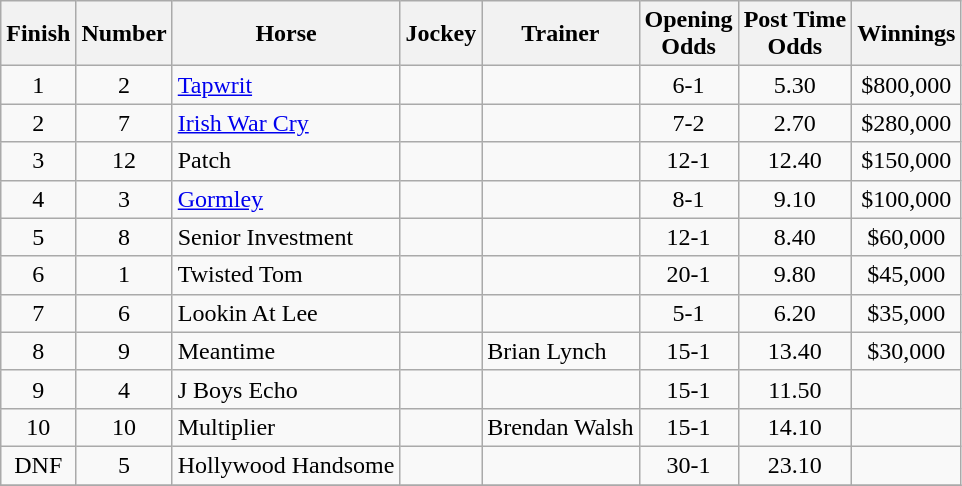<table class="wikitable sortable">
<tr>
<th>Finish</th>
<th>Number</th>
<th>Horse</th>
<th>Jockey</th>
<th>Trainer</th>
<th>Opening<br>Odds</th>
<th>Post Time<br>Odds</th>
<th>Winnings</th>
</tr>
<tr>
<td align=center>1</td>
<td align=center>2</td>
<td><a href='#'>Tapwrit</a></td>
<td></td>
<td></td>
<td align=center>6-1</td>
<td align=center>5.30</td>
<td align=center>$800,000</td>
</tr>
<tr>
<td align=center>2</td>
<td align=center>7</td>
<td><a href='#'>Irish War Cry</a></td>
<td></td>
<td></td>
<td align=center>7-2</td>
<td align=center>2.70</td>
<td align=center>$280,000</td>
</tr>
<tr>
<td align=center>3</td>
<td align=center>12</td>
<td>Patch</td>
<td></td>
<td></td>
<td align=center>12-1</td>
<td align=center>12.40</td>
<td align=center>$150,000</td>
</tr>
<tr>
<td align=center>4</td>
<td align=center>3</td>
<td><a href='#'>Gormley</a></td>
<td></td>
<td></td>
<td align=center>8-1</td>
<td align=center>9.10</td>
<td align=center>$100,000</td>
</tr>
<tr>
<td align=center>5</td>
<td align=center>8</td>
<td>Senior Investment</td>
<td></td>
<td></td>
<td align=center>12-1</td>
<td align=center>8.40</td>
<td align=center>$60,000</td>
</tr>
<tr>
<td align=center>6</td>
<td align=center>1</td>
<td>Twisted Tom</td>
<td></td>
<td></td>
<td align=center>20-1</td>
<td align=center>9.80</td>
<td align=center>$45,000</td>
</tr>
<tr>
<td align=center>7</td>
<td align=center>6</td>
<td>Lookin At Lee</td>
<td></td>
<td></td>
<td align=center>5-1</td>
<td align=center>6.20</td>
<td align=center>$35,000</td>
</tr>
<tr>
<td align=center>8</td>
<td align=center>9</td>
<td>Meantime</td>
<td></td>
<td>Brian Lynch</td>
<td align=center>15-1</td>
<td align=center>13.40</td>
<td align=center>$30,000</td>
</tr>
<tr>
<td align=center>9</td>
<td align=center>4</td>
<td>J Boys Echo</td>
<td></td>
<td></td>
<td align=center>15-1</td>
<td align=center>11.50</td>
<td align=center></td>
</tr>
<tr>
<td align=center>10</td>
<td align=center>10</td>
<td>Multiplier</td>
<td></td>
<td>Brendan Walsh</td>
<td align=center>15-1</td>
<td align=center>14.10</td>
<td align=center></td>
</tr>
<tr>
<td align=center>DNF</td>
<td align=center>5</td>
<td>Hollywood Handsome</td>
<td></td>
<td></td>
<td align=center>30-1</td>
<td align=center>23.10</td>
<td align=center></td>
</tr>
<tr>
</tr>
</table>
